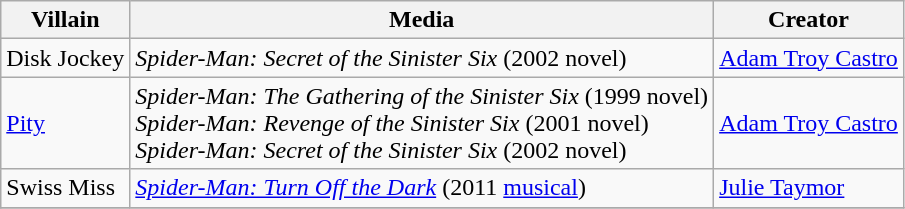<table class="wikitable">
<tr>
<th>Villain</th>
<th>Media</th>
<th>Creator</th>
</tr>
<tr>
<td>Disk Jockey</td>
<td><em>Spider-Man: Secret of the Sinister Six</em> (2002 novel)</td>
<td><a href='#'>Adam Troy Castro</a></td>
</tr>
<tr>
<td><a href='#'>Pity</a></td>
<td><em>Spider-Man: The Gathering of the Sinister Six</em> (1999 novel)<br><em>Spider-Man: Revenge of the Sinister Six</em> (2001 novel)<br><em>Spider-Man: Secret of the Sinister Six</em> (2002 novel)</td>
<td><a href='#'>Adam Troy Castro</a></td>
</tr>
<tr>
<td>Swiss Miss</td>
<td><em><a href='#'>Spider-Man: Turn Off the Dark</a></em> (2011 <a href='#'>musical</a>)</td>
<td><a href='#'>Julie Taymor</a></td>
</tr>
<tr>
</tr>
</table>
